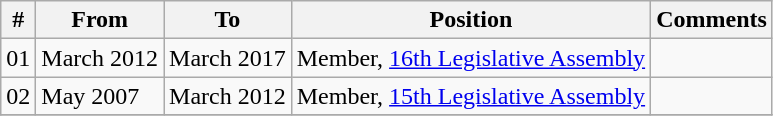<table class="wikitable sortable">
<tr>
<th>#</th>
<th>From</th>
<th>To</th>
<th>Position</th>
<th>Comments</th>
</tr>
<tr>
<td>01</td>
<td>March 2012</td>
<td>March 2017</td>
<td>Member, <a href='#'>16th Legislative Assembly</a></td>
<td></td>
</tr>
<tr>
<td>02</td>
<td>May 2007</td>
<td>March 2012</td>
<td>Member, <a href='#'>15th Legislative Assembly</a></td>
<td></td>
</tr>
<tr>
</tr>
</table>
